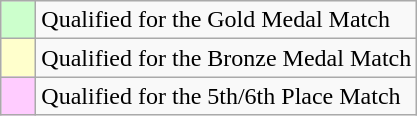<table class="wikitable">
<tr>
<td bgcolor="ccffcc">    </td>
<td>Qualified for the Gold Medal Match</td>
</tr>
<tr>
<td bgcolor="ffffcc">    </td>
<td>Qualified for the Bronze Medal Match</td>
</tr>
<tr>
<td bgcolor="ffccff">    </td>
<td>Qualified for the 5th/6th Place Match</td>
</tr>
</table>
